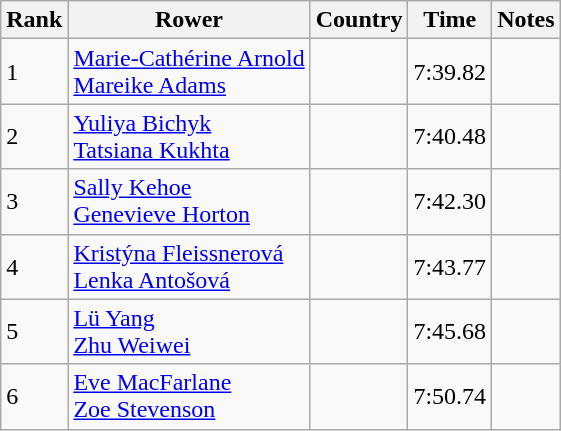<table class="wikitable">
<tr>
<th>Rank</th>
<th>Rower</th>
<th>Country</th>
<th>Time</th>
<th>Notes</th>
</tr>
<tr>
<td>1</td>
<td><a href='#'>Marie-Cathérine Arnold</a><br><a href='#'>Mareike Adams</a></td>
<td></td>
<td>7:39.82</td>
<td></td>
</tr>
<tr>
<td>2</td>
<td><a href='#'>Yuliya Bichyk</a><br><a href='#'>Tatsiana Kukhta</a></td>
<td></td>
<td>7:40.48</td>
<td></td>
</tr>
<tr>
<td>3</td>
<td><a href='#'>Sally Kehoe</a><br><a href='#'>Genevieve Horton</a></td>
<td></td>
<td>7:42.30</td>
<td></td>
</tr>
<tr>
<td>4</td>
<td><a href='#'>Kristýna Fleissnerová</a><br><a href='#'>Lenka Antošová</a></td>
<td></td>
<td>7:43.77</td>
<td></td>
</tr>
<tr>
<td>5</td>
<td><a href='#'>Lü Yang</a><br><a href='#'>Zhu Weiwei</a></td>
<td></td>
<td>7:45.68</td>
<td></td>
</tr>
<tr>
<td>6</td>
<td><a href='#'>Eve MacFarlane</a><br><a href='#'>Zoe Stevenson</a></td>
<td></td>
<td>7:50.74</td>
<td></td>
</tr>
</table>
